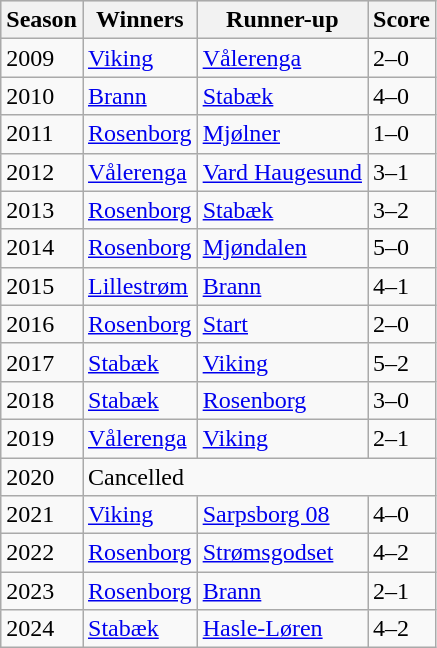<table class="wikitable">
<tr ---- align="center" style="background-color:#ddd;">
<th>Season</th>
<th>Winners</th>
<th>Runner-up</th>
<th>Score</th>
</tr>
<tr>
<td>2009</td>
<td><a href='#'>Viking</a></td>
<td><a href='#'>Vålerenga</a></td>
<td>2–0</td>
</tr>
<tr>
<td>2010</td>
<td><a href='#'>Brann</a></td>
<td><a href='#'>Stabæk</a></td>
<td>4–0</td>
</tr>
<tr>
<td>2011</td>
<td><a href='#'>Rosenborg</a></td>
<td><a href='#'>Mjølner</a></td>
<td>1–0</td>
</tr>
<tr>
<td>2012</td>
<td><a href='#'>Vålerenga</a></td>
<td><a href='#'>Vard Haugesund</a></td>
<td>3–1</td>
</tr>
<tr>
<td>2013</td>
<td><a href='#'>Rosenborg</a></td>
<td><a href='#'>Stabæk</a></td>
<td>3–2 </td>
</tr>
<tr>
<td>2014</td>
<td><a href='#'>Rosenborg</a></td>
<td><a href='#'>Mjøndalen</a></td>
<td>5–0</td>
</tr>
<tr>
<td>2015</td>
<td><a href='#'>Lillestrøm</a></td>
<td><a href='#'>Brann</a></td>
<td>4–1</td>
</tr>
<tr>
<td>2016</td>
<td><a href='#'>Rosenborg</a></td>
<td><a href='#'>Start</a></td>
<td>2–0</td>
</tr>
<tr>
<td>2017</td>
<td><a href='#'>Stabæk</a></td>
<td><a href='#'>Viking</a></td>
<td>5–2</td>
</tr>
<tr>
<td>2018</td>
<td><a href='#'>Stabæk</a></td>
<td><a href='#'>Rosenborg</a></td>
<td>3–0</td>
</tr>
<tr>
<td>2019</td>
<td><a href='#'>Vålerenga</a></td>
<td><a href='#'>Viking</a></td>
<td>2–1</td>
</tr>
<tr>
<td>2020</td>
<td colspan="3">Cancelled</td>
</tr>
<tr>
<td>2021</td>
<td><a href='#'>Viking</a></td>
<td><a href='#'>Sarpsborg 08</a></td>
<td>4–0</td>
</tr>
<tr>
<td>2022</td>
<td><a href='#'>Rosenborg</a></td>
<td><a href='#'>Strømsgodset</a></td>
<td>4–2</td>
</tr>
<tr>
<td>2023</td>
<td><a href='#'>Rosenborg</a></td>
<td><a href='#'>Brann</a></td>
<td>2–1</td>
</tr>
<tr>
<td>2024</td>
<td><a href='#'>Stabæk</a></td>
<td><a href='#'>Hasle-Løren</a></td>
<td>4–2</td>
</tr>
</table>
